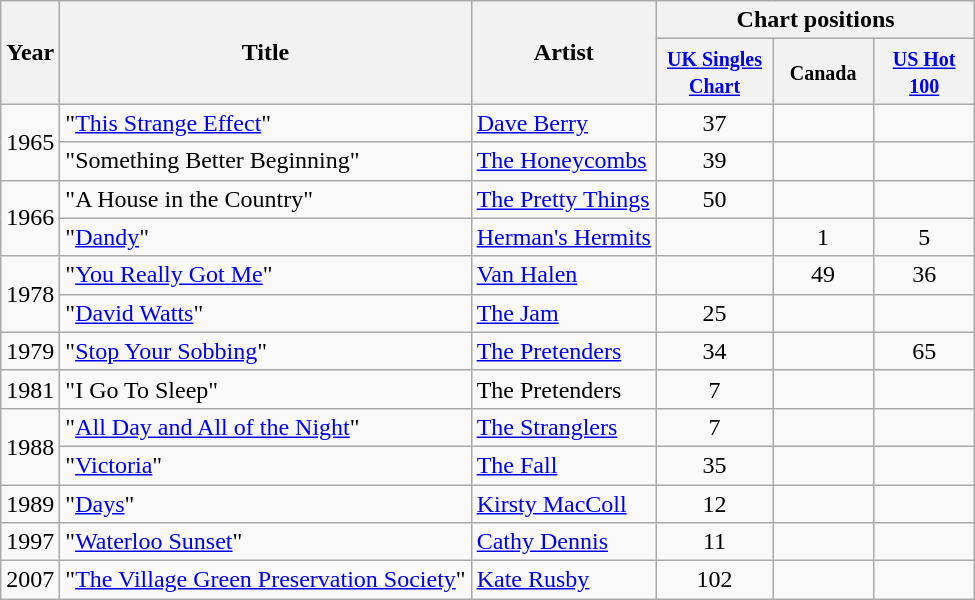<table class="wikitable">
<tr>
<th rowspan="2">Year</th>
<th rowspan="2">Title</th>
<th rowspan="2">Artist</th>
<th colspan="3">Chart positions</th>
</tr>
<tr>
<th style="width:70px;"><small><a href='#'>UK Singles Chart</a></small></th>
<th style="width:60px;"><small>Canada</small></th>
<th style="width:60px;"><small><a href='#'>US Hot 100</a></small></th>
</tr>
<tr>
<td rowspan="2">1965</td>
<td>"<a href='#'>This Strange Effect</a>"</td>
<td><a href='#'>Dave Berry</a></td>
<td style="text-align:center;">37</td>
<td style="text-align:center;"></td>
<td style="text-align:center;"></td>
</tr>
<tr>
<td>"Something Better Beginning"</td>
<td><a href='#'>The Honeycombs</a></td>
<td style="text-align:center;">39</td>
<td style="text-align:center;"></td>
<td style="text-align:center;"></td>
</tr>
<tr>
<td rowspan="2">1966</td>
<td>"A House in the Country"</td>
<td><a href='#'>The Pretty Things</a></td>
<td style="text-align:center;">50</td>
<td style="text-align:center;"></td>
<td style="text-align:center;"></td>
</tr>
<tr>
<td>"<a href='#'>Dandy</a>"</td>
<td><a href='#'>Herman's Hermits</a></td>
<td style="text-align:center;"></td>
<td style="text-align:center;">1</td>
<td style="text-align:center;">5</td>
</tr>
<tr>
<td rowspan="2">1978</td>
<td>"<a href='#'>You Really Got Me</a>"</td>
<td><a href='#'>Van Halen</a></td>
<td style="text-align:center;"></td>
<td style="text-align:center;">49</td>
<td style="text-align:center;">36</td>
</tr>
<tr>
<td>"<a href='#'>David Watts</a>"</td>
<td><a href='#'>The Jam</a></td>
<td style="text-align:center;">25</td>
<td style="text-align:center;"></td>
<td style="text-align:center;"></td>
</tr>
<tr>
<td>1979</td>
<td>"<a href='#'>Stop Your Sobbing</a>"</td>
<td><a href='#'>The Pretenders</a></td>
<td style="text-align:center;">34</td>
<td style="text-align:center;"></td>
<td style="text-align:center;">65</td>
</tr>
<tr>
<td>1981</td>
<td>"I Go To Sleep"</td>
<td>The Pretenders</td>
<td style="text-align:center;">7</td>
<td style="text-align:center;"></td>
<td style="text-align:center;"></td>
</tr>
<tr>
<td rowspan="2">1988</td>
<td>"<a href='#'>All Day and All of the Night</a>"</td>
<td><a href='#'>The Stranglers</a></td>
<td style="text-align:center;">7</td>
<td style="text-align:center;"></td>
<td style="text-align:center;"></td>
</tr>
<tr>
<td>"<a href='#'>Victoria</a>"</td>
<td><a href='#'>The Fall</a></td>
<td style="text-align:center;">35</td>
<td style="text-align:center;"></td>
<td style="text-align:center;"></td>
</tr>
<tr>
<td>1989</td>
<td>"<a href='#'>Days</a>"</td>
<td><a href='#'>Kirsty MacColl</a></td>
<td style="text-align:center;">12</td>
<td style="text-align:center;"></td>
<td style="text-align:center;"></td>
</tr>
<tr>
<td>1997</td>
<td>"<a href='#'>Waterloo Sunset</a>"</td>
<td><a href='#'>Cathy Dennis</a></td>
<td style="text-align:center;">11</td>
<td style="text-align:center;"></td>
<td style="text-align:center;"></td>
</tr>
<tr>
<td>2007</td>
<td>"<a href='#'>The Village Green Preservation Society</a>"</td>
<td><a href='#'>Kate Rusby</a></td>
<td style="text-align:center;">102</td>
<td style="text-align:center;"></td>
<td style="text-align:center;"></td>
</tr>
</table>
